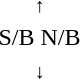<table style="text-align:center;">
<tr>
<td><small>  ↑ </small></td>
</tr>
<tr>
<td><span>S/B</span>   <span>N/B</span></td>
</tr>
<tr>
<td><small> ↓  </small></td>
</tr>
</table>
